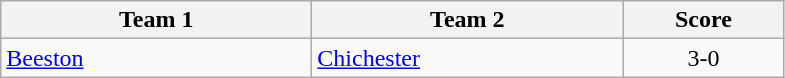<table class="wikitable" style="font-size: 100%">
<tr>
<th width=200>Team 1</th>
<th width=200>Team 2</th>
<th width=100>Score</th>
</tr>
<tr>
<td><a href='#'>Beeston</a></td>
<td><a href='#'>Chichester</a></td>
<td align=center>3-0</td>
</tr>
</table>
